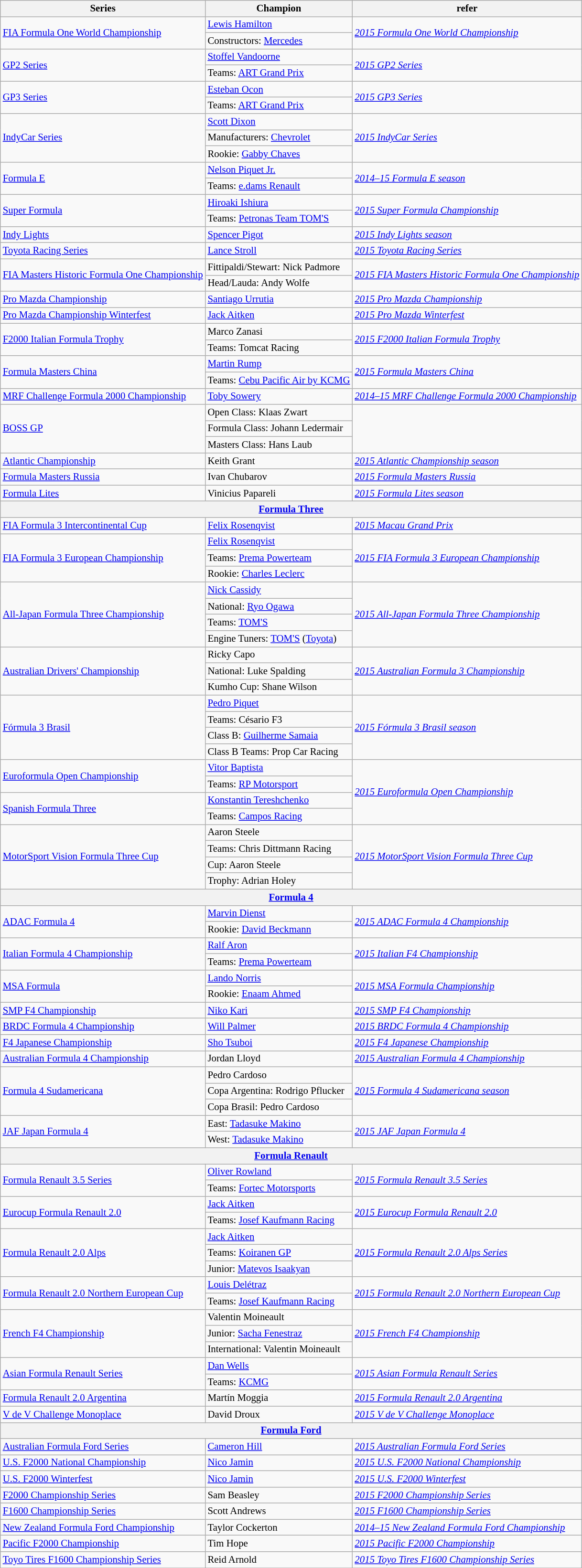<table class="wikitable" style="font-size: 87%;">
<tr>
<th>Series</th>
<th>Champion</th>
<th>refer</th>
</tr>
<tr>
<td rowspan=2><a href='#'>FIA Formula One World Championship</a></td>
<td> <a href='#'>Lewis Hamilton</a></td>
<td rowspan=2><em><a href='#'>2015 Formula One World Championship</a></em></td>
</tr>
<tr>
<td>Constructors:  <a href='#'>Mercedes</a></td>
</tr>
<tr>
<td rowspan=2><a href='#'>GP2 Series</a></td>
<td> <a href='#'>Stoffel Vandoorne</a></td>
<td rowspan=2><em><a href='#'>2015 GP2 Series</a></em></td>
</tr>
<tr>
<td>Teams:  <a href='#'>ART Grand Prix</a></td>
</tr>
<tr>
<td rowspan=2><a href='#'>GP3 Series</a></td>
<td> <a href='#'>Esteban Ocon</a></td>
<td rowspan=2><em><a href='#'>2015 GP3 Series</a></em></td>
</tr>
<tr>
<td>Teams:  <a href='#'>ART Grand Prix</a></td>
</tr>
<tr>
<td rowspan=3><a href='#'>IndyCar Series</a></td>
<td> <a href='#'>Scott Dixon</a></td>
<td rowspan=3><em><a href='#'>2015 IndyCar Series</a></em></td>
</tr>
<tr>
<td>Manufacturers:  <a href='#'>Chevrolet</a></td>
</tr>
<tr>
<td>Rookie:  <a href='#'>Gabby Chaves</a></td>
</tr>
<tr>
<td rowspan=2><a href='#'>Formula E</a></td>
<td> <a href='#'>Nelson Piquet Jr.</a></td>
<td rowspan=2><em><a href='#'>2014–15 Formula E season</a></em></td>
</tr>
<tr>
<td>Teams:  <a href='#'>e.dams Renault</a></td>
</tr>
<tr>
<td rowspan=2><a href='#'>Super Formula</a></td>
<td> <a href='#'>Hiroaki Ishiura</a></td>
<td rowspan=2><em><a href='#'>2015 Super Formula Championship</a></em></td>
</tr>
<tr>
<td>Teams:  <a href='#'>Petronas Team TOM'S</a></td>
</tr>
<tr>
<td><a href='#'>Indy Lights</a></td>
<td> <a href='#'>Spencer Pigot</a></td>
<td><em><a href='#'>2015 Indy Lights season</a></em></td>
</tr>
<tr>
<td><a href='#'>Toyota Racing Series</a></td>
<td> <a href='#'>Lance Stroll</a></td>
<td><em><a href='#'>2015 Toyota Racing Series</a></em></td>
</tr>
<tr>
<td rowspan=2><a href='#'>FIA Masters Historic Formula One Championship</a></td>
<td>Fittipaldi/Stewart:  Nick Padmore</td>
<td rowspan=2><em><a href='#'>2015 FIA Masters Historic Formula One Championship</a></em></td>
</tr>
<tr>
<td>Head/Lauda:  Andy Wolfe</td>
</tr>
<tr>
<td><a href='#'>Pro Mazda Championship</a></td>
<td> <a href='#'>Santiago Urrutia</a></td>
<td><em><a href='#'>2015 Pro Mazda Championship</a></em></td>
</tr>
<tr>
<td><a href='#'>Pro Mazda Championship Winterfest</a></td>
<td> <a href='#'>Jack Aitken</a></td>
<td><em><a href='#'>2015 Pro Mazda Winterfest</a></em></td>
</tr>
<tr>
<td rowspan=2><a href='#'>F2000 Italian Formula Trophy</a></td>
<td> Marco Zanasi</td>
<td rowspan=2><em><a href='#'>2015 F2000 Italian Formula Trophy</a></em></td>
</tr>
<tr>
<td>Teams:  Tomcat Racing</td>
</tr>
<tr>
<td rowspan=2><a href='#'>Formula Masters China</a></td>
<td> <a href='#'>Martin Rump</a></td>
<td rowspan=2><em><a href='#'>2015 Formula Masters China</a></em></td>
</tr>
<tr>
<td>Teams:  <a href='#'>Cebu Pacific Air by KCMG</a></td>
</tr>
<tr>
<td><a href='#'>MRF Challenge Formula 2000 Championship</a></td>
<td> <a href='#'>Toby Sowery</a></td>
<td><em><a href='#'>2014–15 MRF Challenge Formula 2000 Championship</a></em></td>
</tr>
<tr>
<td rowspan=3><a href='#'>BOSS GP</a></td>
<td>Open Class:  Klaas Zwart</td>
<td rowspan=3></td>
</tr>
<tr>
<td>Formula Class:  Johann Ledermair</td>
</tr>
<tr>
<td>Masters Class:  Hans Laub</td>
</tr>
<tr>
<td><a href='#'>Atlantic Championship</a></td>
<td> Keith Grant</td>
<td><em><a href='#'>2015 Atlantic Championship season</a></em></td>
</tr>
<tr>
<td><a href='#'>Formula Masters Russia</a></td>
<td> Ivan Chubarov</td>
<td><em><a href='#'>2015 Formula Masters Russia</a></em></td>
</tr>
<tr>
<td><a href='#'>Formula Lites</a></td>
<td> Vinicius Papareli</td>
<td><em><a href='#'>2015 Formula Lites season</a></em></td>
</tr>
<tr>
<th colspan=3><a href='#'>Formula Three</a></th>
</tr>
<tr>
<td><a href='#'>FIA Formula 3 Intercontinental Cup</a></td>
<td> <a href='#'>Felix Rosenqvist</a></td>
<td><em><a href='#'>2015 Macau Grand Prix</a></em></td>
</tr>
<tr>
<td rowspan=3><a href='#'>FIA Formula 3 European Championship</a></td>
<td> <a href='#'>Felix Rosenqvist</a></td>
<td rowspan=3><em><a href='#'>2015 FIA Formula 3 European Championship</a></em></td>
</tr>
<tr>
<td>Teams:  <a href='#'>Prema Powerteam</a></td>
</tr>
<tr>
<td>Rookie:  <a href='#'>Charles Leclerc</a></td>
</tr>
<tr>
<td rowspan=4><a href='#'>All-Japan Formula Three Championship</a></td>
<td> <a href='#'>Nick Cassidy</a></td>
<td rowspan=4><em><a href='#'>2015 All-Japan Formula Three Championship</a></em></td>
</tr>
<tr>
<td>National:  <a href='#'>Ryo Ogawa</a></td>
</tr>
<tr>
<td>Teams:  <a href='#'>TOM'S</a></td>
</tr>
<tr>
<td>Engine Tuners:  <a href='#'>TOM'S</a> (<a href='#'>Toyota</a>)</td>
</tr>
<tr>
<td rowspan=3><a href='#'>Australian Drivers' Championship</a></td>
<td> Ricky Capo</td>
<td rowspan=3><em><a href='#'>2015 Australian Formula 3 Championship</a></em></td>
</tr>
<tr>
<td>National:  Luke Spalding</td>
</tr>
<tr>
<td>Kumho Cup:  Shane Wilson</td>
</tr>
<tr>
<td rowspan=4><a href='#'>Fórmula 3 Brasil</a></td>
<td> <a href='#'>Pedro Piquet</a></td>
<td rowspan=4><em><a href='#'>2015 Fórmula 3 Brasil season</a></em></td>
</tr>
<tr>
<td>Teams:  Césario F3</td>
</tr>
<tr>
<td>Class B:  <a href='#'>Guilherme Samaia</a></td>
</tr>
<tr>
<td>Class B Teams:  Prop Car Racing</td>
</tr>
<tr>
<td rowspan=2><a href='#'>Euroformula Open Championship</a></td>
<td> <a href='#'>Vitor Baptista</a></td>
<td rowspan=4><em><a href='#'>2015 Euroformula Open Championship</a></em></td>
</tr>
<tr>
<td>Teams:  <a href='#'>RP Motorsport</a></td>
</tr>
<tr>
<td rowspan=2><a href='#'>Spanish Formula Three</a></td>
<td> <a href='#'>Konstantin Tereshchenko</a></td>
</tr>
<tr>
<td>Teams:  <a href='#'>Campos Racing</a></td>
</tr>
<tr>
<td rowspan=4><a href='#'>MotorSport Vision Formula Three Cup</a></td>
<td> Aaron Steele</td>
<td rowspan=4><em><a href='#'>2015 MotorSport Vision Formula Three Cup</a></em></td>
</tr>
<tr>
<td>Teams:  Chris Dittmann Racing</td>
</tr>
<tr>
<td>Cup:  Aaron Steele</td>
</tr>
<tr>
<td>Trophy:  Adrian Holey</td>
</tr>
<tr>
<th colspan=3><a href='#'>Formula 4</a></th>
</tr>
<tr>
<td rowspan=2><a href='#'>ADAC Formula 4</a></td>
<td> <a href='#'>Marvin Dienst</a></td>
<td rowspan=2><em><a href='#'>2015 ADAC Formula 4 Championship</a></em></td>
</tr>
<tr>
<td>Rookie:  <a href='#'>David Beckmann</a></td>
</tr>
<tr>
<td rowspan=2><a href='#'>Italian Formula 4 Championship</a></td>
<td> <a href='#'>Ralf Aron</a></td>
<td rowspan=2><em><a href='#'>2015 Italian F4 Championship</a></em></td>
</tr>
<tr>
<td>Teams:  <a href='#'>Prema Powerteam</a></td>
</tr>
<tr>
<td rowspan=2><a href='#'>MSA Formula</a></td>
<td> <a href='#'>Lando Norris</a></td>
<td rowspan=2><em><a href='#'>2015 MSA Formula Championship</a></em></td>
</tr>
<tr>
<td>Rookie:  <a href='#'>Enaam Ahmed</a></td>
</tr>
<tr>
<td><a href='#'>SMP F4 Championship</a></td>
<td> <a href='#'>Niko Kari</a></td>
<td><em><a href='#'>2015 SMP F4 Championship</a></em></td>
</tr>
<tr>
<td><a href='#'>BRDC Formula 4 Championship</a></td>
<td> <a href='#'>Will Palmer</a></td>
<td><em><a href='#'>2015 BRDC Formula 4 Championship</a></em></td>
</tr>
<tr>
<td><a href='#'>F4 Japanese Championship</a></td>
<td> <a href='#'>Sho Tsuboi</a></td>
<td><em><a href='#'>2015 F4 Japanese Championship</a></em></td>
</tr>
<tr>
<td><a href='#'>Australian Formula 4 Championship</a></td>
<td> Jordan Lloyd</td>
<td><em><a href='#'>2015 Australian Formula 4 Championship</a></em></td>
</tr>
<tr>
<td rowspan=3><a href='#'>Formula 4 Sudamericana</a></td>
<td> Pedro Cardoso</td>
<td rowspan=3><em><a href='#'>2015 Formula 4 Sudamericana season</a></em></td>
</tr>
<tr>
<td>Copa Argentina:  Rodrigo Pflucker</td>
</tr>
<tr>
<td>Copa Brasil:  Pedro Cardoso</td>
</tr>
<tr>
<td rowspan=2><a href='#'>JAF Japan Formula 4</a></td>
<td>East:  <a href='#'>Tadasuke Makino</a></td>
<td rowspan=2><em><a href='#'>2015 JAF Japan Formula 4</a></em></td>
</tr>
<tr>
<td>West:  <a href='#'>Tadasuke Makino</a></td>
</tr>
<tr>
<th colspan=3><a href='#'>Formula Renault</a></th>
</tr>
<tr>
<td rowspan=2><a href='#'>Formula Renault 3.5 Series</a></td>
<td> <a href='#'>Oliver Rowland</a></td>
<td rowspan=2><em><a href='#'>2015 Formula Renault 3.5 Series</a></em></td>
</tr>
<tr>
<td>Teams:  <a href='#'>Fortec Motorsports</a></td>
</tr>
<tr>
<td rowspan=2><a href='#'>Eurocup Formula Renault 2.0</a></td>
<td> <a href='#'>Jack Aitken</a></td>
<td rowspan=2><em><a href='#'>2015 Eurocup Formula Renault 2.0</a></em></td>
</tr>
<tr>
<td>Teams:  <a href='#'>Josef Kaufmann Racing</a></td>
</tr>
<tr>
<td rowspan=3><a href='#'>Formula Renault 2.0 Alps</a></td>
<td> <a href='#'>Jack Aitken</a></td>
<td rowspan=3><em><a href='#'>2015 Formula Renault 2.0 Alps Series</a></em></td>
</tr>
<tr>
<td>Teams:  <a href='#'>Koiranen GP</a></td>
</tr>
<tr>
<td>Junior:  <a href='#'>Matevos Isaakyan</a></td>
</tr>
<tr>
<td rowspan=2><a href='#'>Formula Renault 2.0 Northern European Cup</a></td>
<td> <a href='#'>Louis Delétraz</a></td>
<td rowspan=2><em><a href='#'>2015 Formula Renault 2.0 Northern European Cup</a></em></td>
</tr>
<tr>
<td>Teams:  <a href='#'>Josef Kaufmann Racing</a></td>
</tr>
<tr>
<td rowspan=3><a href='#'>French F4 Championship</a></td>
<td> Valentin Moineault</td>
<td rowspan=3><em><a href='#'>2015 French F4 Championship</a></em></td>
</tr>
<tr>
<td>Junior:  <a href='#'>Sacha Fenestraz</a></td>
</tr>
<tr>
<td>International:  Valentin Moineault</td>
</tr>
<tr>
<td rowspan=2><a href='#'>Asian Formula Renault Series</a></td>
<td> <a href='#'>Dan Wells</a></td>
<td rowspan=2><em><a href='#'>2015 Asian Formula Renault Series</a></em></td>
</tr>
<tr>
<td>Teams:  <a href='#'>KCMG</a></td>
</tr>
<tr>
<td><a href='#'>Formula Renault 2.0 Argentina</a></td>
<td> Martín Moggia</td>
<td><em><a href='#'>2015 Formula Renault 2.0 Argentina</a></em></td>
</tr>
<tr>
<td><a href='#'>V de V Challenge Monoplace</a></td>
<td> David Droux</td>
<td><em><a href='#'>2015 V de V Challenge Monoplace</a></em></td>
</tr>
<tr>
<th colspan=3><a href='#'>Formula Ford</a></th>
</tr>
<tr>
<td><a href='#'>Australian Formula Ford Series</a></td>
<td> <a href='#'>Cameron Hill</a></td>
<td><em><a href='#'>2015 Australian Formula Ford Series</a></em></td>
</tr>
<tr>
<td><a href='#'>U.S. F2000 National Championship</a></td>
<td> <a href='#'>Nico Jamin</a></td>
<td><em><a href='#'>2015 U.S. F2000 National Championship</a></em></td>
</tr>
<tr>
<td><a href='#'>U.S. F2000 Winterfest</a></td>
<td> <a href='#'>Nico Jamin</a></td>
<td><em><a href='#'>2015 U.S. F2000 Winterfest</a></em></td>
</tr>
<tr>
<td><a href='#'>F2000 Championship Series</a></td>
<td> Sam Beasley</td>
<td><em><a href='#'>2015 F2000 Championship Series</a></em></td>
</tr>
<tr>
<td><a href='#'>F1600 Championship Series</a></td>
<td> Scott Andrews</td>
<td><em><a href='#'>2015 F1600 Championship Series</a></em></td>
</tr>
<tr>
<td><a href='#'>New Zealand Formula Ford Championship</a></td>
<td> Taylor Cockerton</td>
<td><em><a href='#'>2014–15 New Zealand Formula Ford Championship</a></em></td>
</tr>
<tr>
<td><a href='#'>Pacific F2000 Championship</a></td>
<td> Tim Hope</td>
<td><em><a href='#'>2015 Pacific F2000 Championship</a></em></td>
</tr>
<tr>
<td><a href='#'>Toyo Tires F1600 Championship Series</a></td>
<td> Reid Arnold</td>
<td><em><a href='#'>2015 Toyo Tires F1600 Championship Series</a></em></td>
</tr>
<tr>
</tr>
</table>
